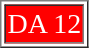<table border="1">
<tr ---- size="40">
<td style="background:red; font-size: 14pt; color: white">DA 12</td>
</tr>
</table>
